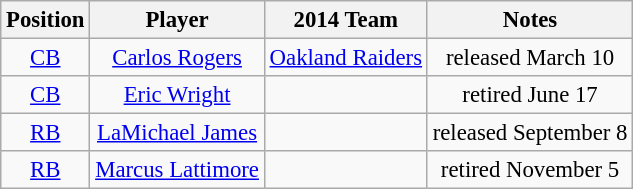<table class="wikitable" style="font-size: 95%; text-align: center;">
<tr>
<th>Position</th>
<th>Player</th>
<th>2014 Team</th>
<th>Notes</th>
</tr>
<tr>
<td><a href='#'>CB</a></td>
<td><a href='#'>Carlos Rogers</a></td>
<td><a href='#'>Oakland Raiders</a></td>
<td>released March 10</td>
</tr>
<tr>
<td><a href='#'>CB</a></td>
<td><a href='#'>Eric Wright</a></td>
<td></td>
<td>retired June 17</td>
</tr>
<tr>
<td><a href='#'>RB</a></td>
<td><a href='#'>LaMichael James</a></td>
<td></td>
<td>released September 8</td>
</tr>
<tr>
<td><a href='#'>RB</a></td>
<td><a href='#'>Marcus Lattimore</a></td>
<td></td>
<td>retired November 5</td>
</tr>
</table>
